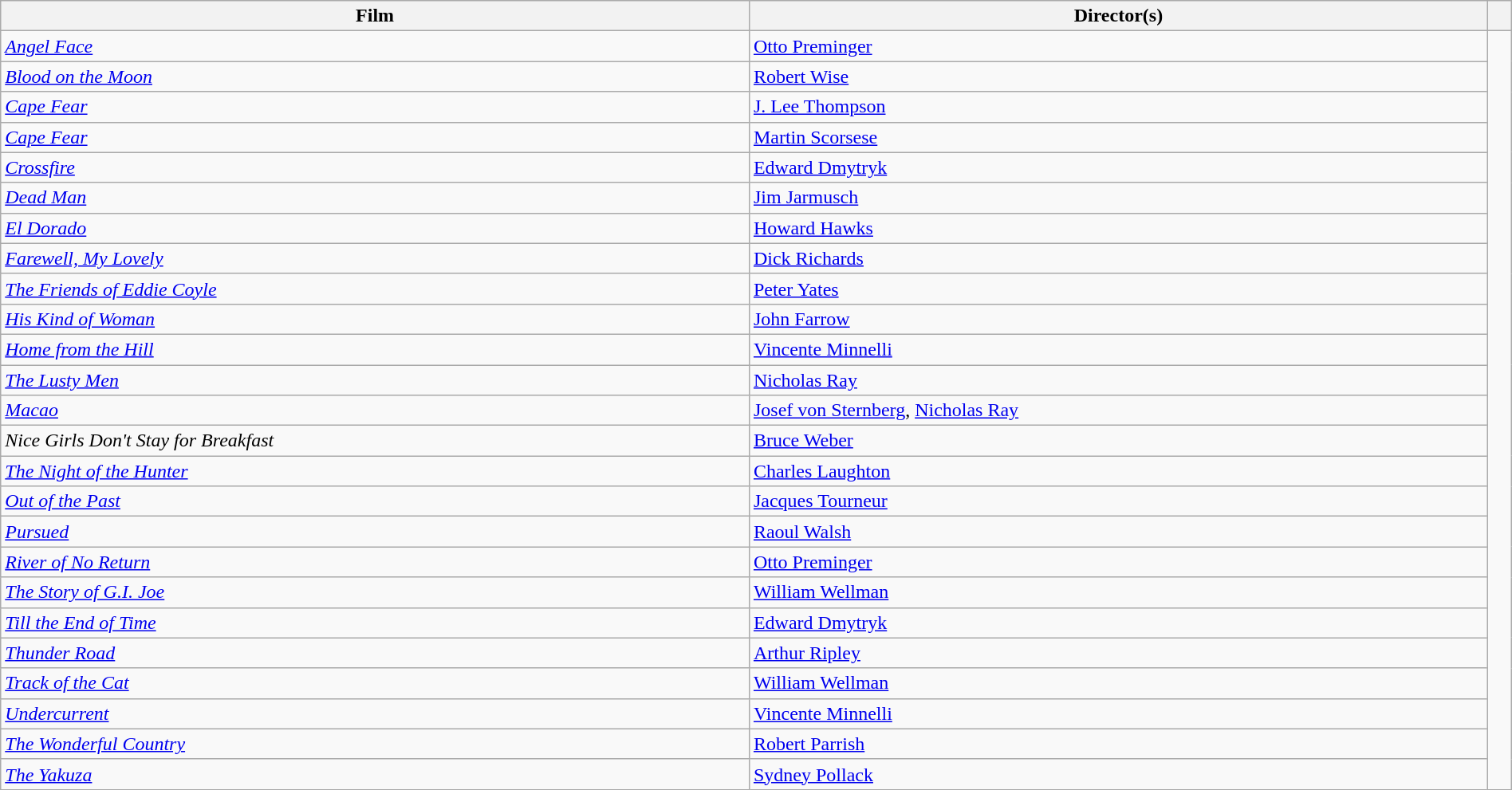<table class="wikitable" width="100%">
<tr>
<th>Film</th>
<th>Director(s)</th>
<th></th>
</tr>
<tr>
<td><em><a href='#'>Angel Face</a></em></td>
<td><a href='#'>Otto Preminger</a></td>
<td rowspan=25></td>
</tr>
<tr>
<td><em><a href='#'>Blood on the Moon</a></em></td>
<td><a href='#'>Robert Wise</a></td>
</tr>
<tr>
<td><em><a href='#'>Cape Fear</a></em></td>
<td><a href='#'>J. Lee Thompson</a></td>
</tr>
<tr>
<td><em><a href='#'>Cape Fear</a></em></td>
<td><a href='#'>Martin Scorsese</a></td>
</tr>
<tr>
<td><em><a href='#'>Crossfire</a></em></td>
<td><a href='#'>Edward Dmytryk</a></td>
</tr>
<tr>
<td><em><a href='#'>Dead Man</a></em></td>
<td><a href='#'>Jim Jarmusch</a></td>
</tr>
<tr>
<td><em><a href='#'>El Dorado</a></em></td>
<td><a href='#'>Howard Hawks</a></td>
</tr>
<tr>
<td><em><a href='#'>Farewell, My Lovely</a></em></td>
<td><a href='#'>Dick Richards</a></td>
</tr>
<tr>
<td><em><a href='#'>The Friends of Eddie Coyle</a></em></td>
<td><a href='#'>Peter Yates</a></td>
</tr>
<tr>
<td><em><a href='#'>His Kind of Woman</a></em></td>
<td><a href='#'>John Farrow</a></td>
</tr>
<tr>
<td><em><a href='#'>Home from the Hill</a></em></td>
<td><a href='#'>Vincente Minnelli</a></td>
</tr>
<tr>
<td><em><a href='#'>The Lusty Men</a></em></td>
<td><a href='#'>Nicholas Ray</a></td>
</tr>
<tr>
<td><em><a href='#'>Macao</a></em></td>
<td><a href='#'>Josef von Sternberg</a>, <a href='#'>Nicholas Ray</a></td>
</tr>
<tr>
<td><em>Nice Girls Don't Stay for Breakfast</em></td>
<td><a href='#'>Bruce Weber</a></td>
</tr>
<tr>
<td><em><a href='#'>The Night of the Hunter</a></em></td>
<td><a href='#'>Charles Laughton</a></td>
</tr>
<tr>
<td><em><a href='#'>Out of the Past</a></em></td>
<td><a href='#'>Jacques Tourneur</a></td>
</tr>
<tr>
<td><em><a href='#'>Pursued</a></em></td>
<td><a href='#'>Raoul Walsh</a></td>
</tr>
<tr>
<td><em><a href='#'>River of No Return</a></em></td>
<td><a href='#'>Otto Preminger</a></td>
</tr>
<tr>
<td><em><a href='#'>The Story of G.I. Joe</a></em></td>
<td><a href='#'>William Wellman</a></td>
</tr>
<tr>
<td><em><a href='#'>Till the End of Time</a></em></td>
<td><a href='#'>Edward Dmytryk</a></td>
</tr>
<tr>
<td><em><a href='#'>Thunder Road</a></em></td>
<td><a href='#'>Arthur Ripley</a></td>
</tr>
<tr>
<td><em><a href='#'>Track of the Cat</a></em></td>
<td><a href='#'>William Wellman</a></td>
</tr>
<tr>
<td><em><a href='#'>Undercurrent</a></em></td>
<td><a href='#'>Vincente Minnelli</a></td>
</tr>
<tr>
<td><em><a href='#'>The Wonderful Country</a></em></td>
<td><a href='#'>Robert Parrish</a></td>
</tr>
<tr>
<td><em><a href='#'>The Yakuza</a></em></td>
<td><a href='#'>Sydney Pollack</a></td>
</tr>
</table>
